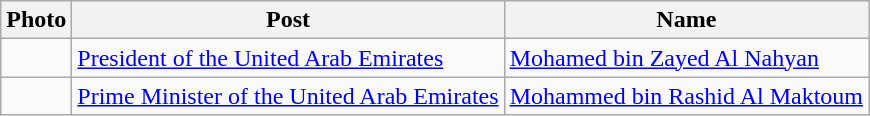<table class="wikitable">
<tr>
<th>Photo</th>
<th>Post</th>
<th>Name</th>
</tr>
<tr>
<td></td>
<td><a href='#'>President of the United Arab Emirates</a></td>
<td><a href='#'>Mohamed bin Zayed Al Nahyan</a></td>
</tr>
<tr>
<td></td>
<td><a href='#'>Prime Minister of the United Arab Emirates</a></td>
<td><a href='#'>Mohammed bin Rashid Al Maktoum</a></td>
</tr>
</table>
